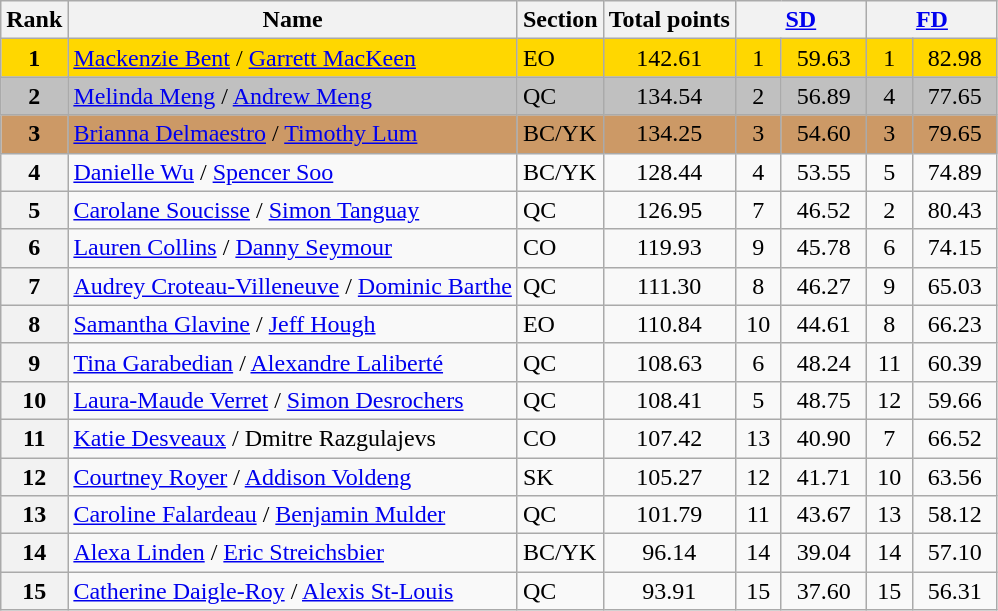<table class="wikitable sortable">
<tr>
<th>Rank</th>
<th>Name</th>
<th>Section</th>
<th>Total points</th>
<th colspan="2" width="80px"><a href='#'>SD</a></th>
<th colspan="2" width="80px"><a href='#'>FD</a></th>
</tr>
<tr bgcolor="gold">
<td align="center"><strong>1</strong></td>
<td><a href='#'>Mackenzie Bent</a> / <a href='#'>Garrett MacKeen</a></td>
<td>EO</td>
<td align="center">142.61</td>
<td align="center">1</td>
<td align="center">59.63</td>
<td align="center">1</td>
<td align="center">82.98</td>
</tr>
<tr bgcolor="silver">
<td align="center"><strong>2</strong></td>
<td><a href='#'>Melinda Meng</a> / <a href='#'>Andrew Meng</a></td>
<td>QC</td>
<td align="center">134.54</td>
<td align="center">2</td>
<td align="center">56.89</td>
<td align="center">4</td>
<td align="center">77.65</td>
</tr>
<tr bgcolor="cc9966">
<td align="center"><strong>3</strong></td>
<td><a href='#'>Brianna Delmaestro</a> / <a href='#'>Timothy Lum</a></td>
<td>BC/YK</td>
<td align="center">134.25</td>
<td align="center">3</td>
<td align="center">54.60</td>
<td align="center">3</td>
<td align="center">79.65</td>
</tr>
<tr>
<th>4</th>
<td><a href='#'>Danielle Wu</a> / <a href='#'>Spencer Soo</a></td>
<td>BC/YK</td>
<td align="center">128.44</td>
<td align="center">4</td>
<td align="center">53.55</td>
<td align="center">5</td>
<td align="center">74.89</td>
</tr>
<tr>
<th>5</th>
<td><a href='#'>Carolane Soucisse</a> / <a href='#'>Simon Tanguay</a></td>
<td>QC</td>
<td align="center">126.95</td>
<td align="center">7</td>
<td align="center">46.52</td>
<td align="center">2</td>
<td align="center">80.43</td>
</tr>
<tr>
<th>6</th>
<td><a href='#'>Lauren Collins</a> / <a href='#'>Danny Seymour</a></td>
<td>CO</td>
<td align="center">119.93</td>
<td align="center">9</td>
<td align="center">45.78</td>
<td align="center">6</td>
<td align="center">74.15</td>
</tr>
<tr>
<th>7</th>
<td><a href='#'>Audrey Croteau-Villeneuve</a> / <a href='#'>Dominic Barthe</a></td>
<td>QC</td>
<td align="center">111.30</td>
<td align="center">8</td>
<td align="center">46.27</td>
<td align="center">9</td>
<td align="center">65.03</td>
</tr>
<tr>
<th>8</th>
<td><a href='#'>Samantha Glavine</a> / <a href='#'>Jeff Hough</a></td>
<td>EO</td>
<td align="center">110.84</td>
<td align="center">10</td>
<td align="center">44.61</td>
<td align="center">8</td>
<td align="center">66.23</td>
</tr>
<tr>
<th>9</th>
<td><a href='#'>Tina Garabedian</a> / <a href='#'>Alexandre Laliberté</a></td>
<td>QC</td>
<td align="center">108.63</td>
<td align="center">6</td>
<td align="center">48.24</td>
<td align="center">11</td>
<td align="center">60.39</td>
</tr>
<tr>
<th>10</th>
<td><a href='#'>Laura-Maude Verret</a> / <a href='#'>Simon Desrochers</a></td>
<td>QC</td>
<td align="center">108.41</td>
<td align="center">5</td>
<td align="center">48.75</td>
<td align="center">12</td>
<td align="center">59.66</td>
</tr>
<tr>
<th>11</th>
<td><a href='#'>Katie Desveaux</a> / Dmitre Razgulajevs</td>
<td>CO</td>
<td align="center">107.42</td>
<td align="center">13</td>
<td align="center">40.90</td>
<td align="center">7</td>
<td align="center">66.52</td>
</tr>
<tr>
<th>12</th>
<td><a href='#'>Courtney Royer</a> / <a href='#'>Addison Voldeng</a></td>
<td>SK</td>
<td align="center">105.27</td>
<td align="center">12</td>
<td align="center">41.71</td>
<td align="center">10</td>
<td align="center">63.56</td>
</tr>
<tr>
<th>13</th>
<td><a href='#'>Caroline Falardeau</a> / <a href='#'>Benjamin Mulder</a></td>
<td>QC</td>
<td align="center">101.79</td>
<td align="center">11</td>
<td align="center">43.67</td>
<td align="center">13</td>
<td align="center">58.12</td>
</tr>
<tr>
<th>14</th>
<td><a href='#'>Alexa Linden</a> / <a href='#'>Eric Streichsbier</a></td>
<td>BC/YK</td>
<td align="center">96.14</td>
<td align="center">14</td>
<td align="center">39.04</td>
<td align="center">14</td>
<td align="center">57.10</td>
</tr>
<tr>
<th>15</th>
<td><a href='#'>Catherine Daigle-Roy</a> / <a href='#'>Alexis St-Louis</a></td>
<td>QC</td>
<td align="center">93.91</td>
<td align="center">15</td>
<td align="center">37.60</td>
<td align="center">15</td>
<td align="center">56.31</td>
</tr>
</table>
